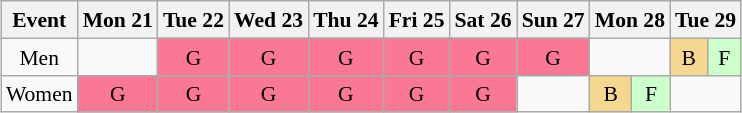<table class="wikitable" style="margin:0.5em auto; font-size:90%; line-height:1.25em; text-align:center">
<tr>
<th>Event</th>
<th>Mon 21</th>
<th>Tue 22</th>
<th>Wed 23</th>
<th>Thu 24</th>
<th>Fri 25</th>
<th>Sat 26</th>
<th>Sun 27</th>
<th colspan="2">Mon 28</th>
<th colspan="2">Tue 29</th>
</tr>
<tr>
<td>Men</td>
<td></td>
<td bgcolor="#FA7894">G</td>
<td bgcolor="#FA7894">G</td>
<td bgcolor="#FA7894">G</td>
<td bgcolor="#FA7894">G</td>
<td bgcolor="#FA7894">G</td>
<td bgcolor="#FA7894">G</td>
<td colspan=2></td>
<td bgcolor="#F6D792">B</td>
<td bgcolor="#ccffcc">F</td>
</tr>
<tr>
<td>Women</td>
<td bgcolor="#FA7894">G</td>
<td bgcolor="#FA7894">G</td>
<td bgcolor="#FA7894">G</td>
<td bgcolor="#FA7894">G</td>
<td bgcolor="#FA7894">G</td>
<td bgcolor="#FA7894">G</td>
<td></td>
<td bgcolor="#F6D792">B</td>
<td bgcolor="#ccffcc">F</td>
<td colspan=2></td>
</tr>
</table>
